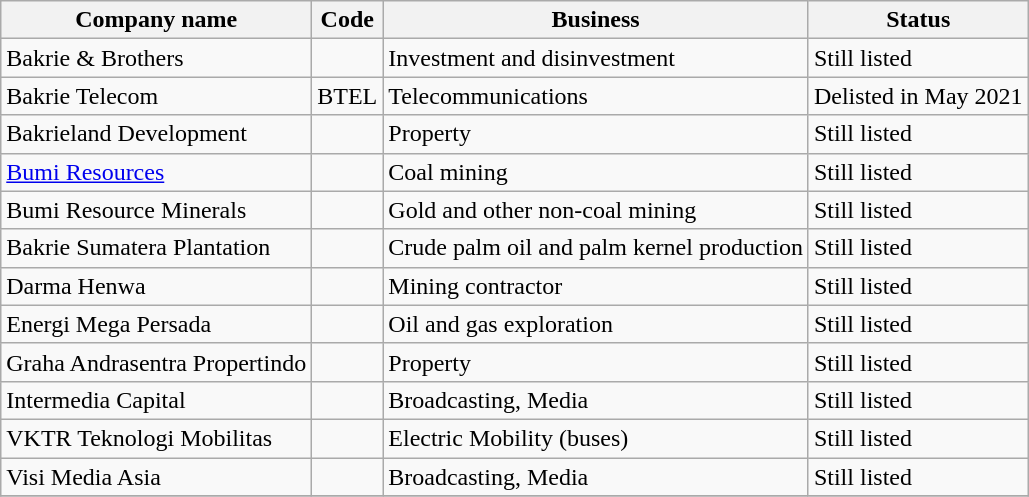<table class="wikitable">
<tr>
<th>Company name</th>
<th>Code</th>
<th>Business</th>
<th>Status</th>
</tr>
<tr>
<td>Bakrie & Brothers</td>
<td></td>
<td>Investment and disinvestment</td>
<td>Still listed</td>
</tr>
<tr>
<td>Bakrie Telecom</td>
<td>BTEL</td>
<td>Telecommunications</td>
<td>Delisted in May 2021</td>
</tr>
<tr>
<td>Bakrieland Development</td>
<td></td>
<td>Property</td>
<td>Still listed</td>
</tr>
<tr>
<td><a href='#'>Bumi Resources</a></td>
<td></td>
<td>Coal mining</td>
<td>Still listed</td>
</tr>
<tr>
<td>Bumi Resource Minerals</td>
<td></td>
<td>Gold and other non-coal mining</td>
<td>Still listed</td>
</tr>
<tr>
<td>Bakrie Sumatera Plantation</td>
<td></td>
<td>Crude palm oil and palm kernel production</td>
<td>Still listed</td>
</tr>
<tr>
<td>Darma Henwa</td>
<td></td>
<td>Mining contractor</td>
<td>Still listed</td>
</tr>
<tr>
<td>Energi Mega Persada</td>
<td></td>
<td>Oil and gas exploration</td>
<td>Still listed</td>
</tr>
<tr>
<td>Graha Andrasentra Propertindo</td>
<td></td>
<td>Property</td>
<td>Still listed</td>
</tr>
<tr>
<td>Intermedia Capital</td>
<td></td>
<td>Broadcasting, Media</td>
<td>Still listed</td>
</tr>
<tr>
<td>VKTR Teknologi Mobilitas</td>
<td></td>
<td>Electric Mobility (buses)</td>
<td>Still listed</td>
</tr>
<tr>
<td>Visi Media Asia</td>
<td></td>
<td>Broadcasting, Media</td>
<td>Still listed</td>
</tr>
<tr>
</tr>
</table>
